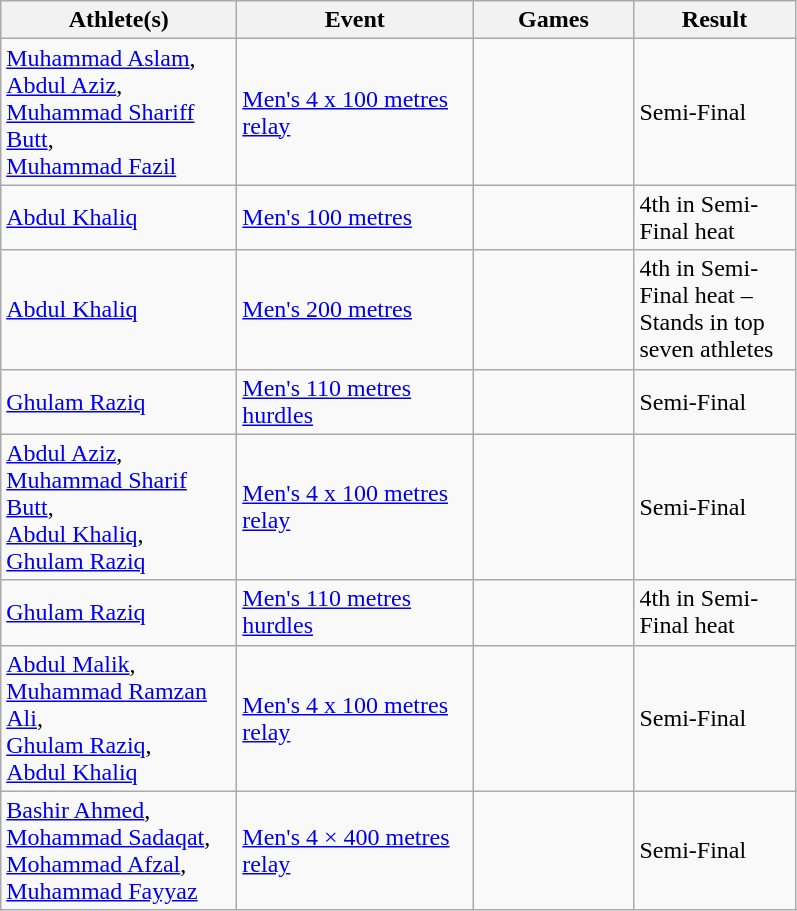<table class="wikitable">
<tr>
<th width=150>Athlete(s)</th>
<th width=150>Event</th>
<th width=100>Games</th>
<th width=100>Result</th>
</tr>
<tr align="center">
<td align=left><a href='#'>Muhammad Aslam</a>, <br> <a href='#'>Abdul Aziz</a>, <br> <a href='#'>Muhammad Shariff Butt</a>, <br> <a href='#'>Muhammad Fazil</a></td>
<td align=left><a href='#'>Men's 4 x 100 metres relay</a></td>
<td align=left></td>
<td align=left>Semi-Final</td>
</tr>
<tr align="center">
<td align=left><a href='#'>Abdul Khaliq</a></td>
<td align=left><a href='#'>Men's 100 metres</a></td>
<td align=left></td>
<td align=left>4th in Semi-Final heat</td>
</tr>
<tr align="center">
<td align=left><a href='#'>Abdul Khaliq</a></td>
<td align=left><a href='#'>Men's 200 metres</a></td>
<td align=left></td>
<td align=left>4th in Semi-Final heat – Stands in top seven athletes</td>
</tr>
<tr align="center">
<td align=left><a href='#'>Ghulam Raziq</a></td>
<td align=left><a href='#'>Men's 110 metres hurdles</a></td>
<td align=left></td>
<td align=left>Semi-Final</td>
</tr>
<tr align="center">
<td align=left><a href='#'>Abdul Aziz</a>, <br> <a href='#'>Muhammad Sharif Butt</a>, <br> <a href='#'>Abdul Khaliq</a>, <br> <a href='#'>Ghulam Raziq</a></td>
<td align=left><a href='#'>Men's 4 x 100 metres relay</a></td>
<td align=left></td>
<td align=left>Semi-Final</td>
</tr>
<tr align="center">
<td align=left><a href='#'>Ghulam Raziq</a></td>
<td align=left><a href='#'>Men's 110 metres hurdles</a></td>
<td align=left></td>
<td align=left>4th in Semi-Final heat</td>
</tr>
<tr align="center">
<td align=left><a href='#'>Abdul Malik</a>, <br> <a href='#'>Muhammad Ramzan Ali</a>, <br> <a href='#'>Ghulam Raziq</a>, <br> <a href='#'>Abdul Khaliq</a></td>
<td align=left><a href='#'>Men's 4 x 100 metres relay</a></td>
<td align=left></td>
<td align=left>Semi-Final</td>
</tr>
<tr align="center">
<td align=left><a href='#'>Bashir Ahmed</a>, <a href='#'>Mohammad Sadaqat</a>, <a href='#'>Mohammad Afzal</a>, <a href='#'>Muhammad Fayyaz</a></td>
<td align=left><a href='#'>Men's 4 × 400 metres relay</a></td>
<td align=left></td>
<td align=left>Semi-Final</td>
</tr>
</table>
